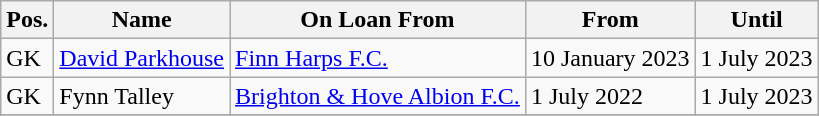<table class="wikitable">
<tr>
<th>Pos.</th>
<th>Name</th>
<th>On Loan From</th>
<th>From</th>
<th>Until</th>
</tr>
<tr>
<td>GK</td>
<td> <a href='#'>David Parkhouse</a></td>
<td><a href='#'>Finn Harps F.C.</a></td>
<td>10 January 2023</td>
<td>1 July 2023</td>
</tr>
<tr>
<td>GK</td>
<td> Fynn Talley</td>
<td><a href='#'>Brighton & Hove Albion F.C.</a></td>
<td>1 July 2022</td>
<td>1 July 2023</td>
</tr>
<tr>
</tr>
</table>
